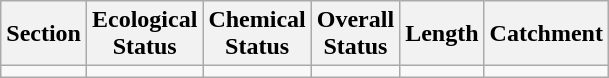<table class="wikitable">
<tr>
<th>Section</th>
<th>Ecological<br>Status</th>
<th>Chemical<br>Status</th>
<th>Overall<br>Status</th>
<th>Length</th>
<th>Catchment</th>
</tr>
<tr>
<td></td>
<td></td>
<td></td>
<td></td>
<td></td>
<td></td>
</tr>
</table>
